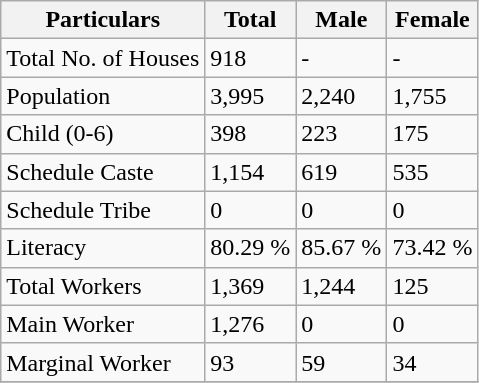<table class="wikitable sortable">
<tr>
<th>Particulars</th>
<th>Total</th>
<th>Male</th>
<th>Female</th>
</tr>
<tr>
<td>Total No. of Houses</td>
<td>918</td>
<td>-</td>
<td>-</td>
</tr>
<tr>
<td>Population</td>
<td>3,995</td>
<td>2,240</td>
<td>1,755</td>
</tr>
<tr>
<td>Child (0-6)</td>
<td>398</td>
<td>223</td>
<td>175</td>
</tr>
<tr>
<td>Schedule Caste</td>
<td>1,154</td>
<td>619</td>
<td>535</td>
</tr>
<tr>
<td>Schedule Tribe</td>
<td>0</td>
<td>0</td>
<td>0</td>
</tr>
<tr>
<td>Literacy</td>
<td>80.29 %</td>
<td>85.67 %</td>
<td>73.42 %</td>
</tr>
<tr>
<td>Total Workers</td>
<td>1,369</td>
<td>1,244</td>
<td>125</td>
</tr>
<tr>
<td>Main Worker</td>
<td>1,276</td>
<td>0</td>
<td>0</td>
</tr>
<tr>
<td>Marginal Worker</td>
<td>93</td>
<td>59</td>
<td>34</td>
</tr>
<tr>
</tr>
</table>
